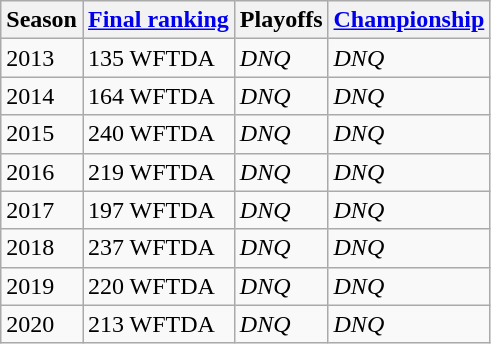<table class="wikitable sortable">
<tr>
<th>Season</th>
<th><a href='#'>Final ranking</a></th>
<th>Playoffs</th>
<th><a href='#'>Championship</a></th>
</tr>
<tr>
<td>2013</td>
<td>135 WFTDA</td>
<td><em>DNQ</em></td>
<td><em>DNQ</em></td>
</tr>
<tr>
<td>2014</td>
<td>164 WFTDA</td>
<td><em>DNQ</em></td>
<td><em>DNQ</em></td>
</tr>
<tr>
<td>2015</td>
<td>240 WFTDA</td>
<td><em>DNQ</em></td>
<td><em>DNQ</em></td>
</tr>
<tr>
<td>2016</td>
<td>219 WFTDA</td>
<td><em>DNQ</em></td>
<td><em>DNQ</em></td>
</tr>
<tr>
<td>2017</td>
<td>197 WFTDA </td>
<td><em>DNQ</em></td>
<td><em>DNQ</em></td>
</tr>
<tr>
<td>2018</td>
<td>237 WFTDA </td>
<td><em>DNQ</em></td>
<td><em>DNQ</em></td>
</tr>
<tr>
<td>2019</td>
<td>220 WFTDA </td>
<td><em>DNQ</em></td>
<td><em>DNQ</em></td>
</tr>
<tr>
<td>2020</td>
<td>213 WFTDA </td>
<td><em>DNQ</em></td>
<td><em>DNQ</em></td>
</tr>
</table>
